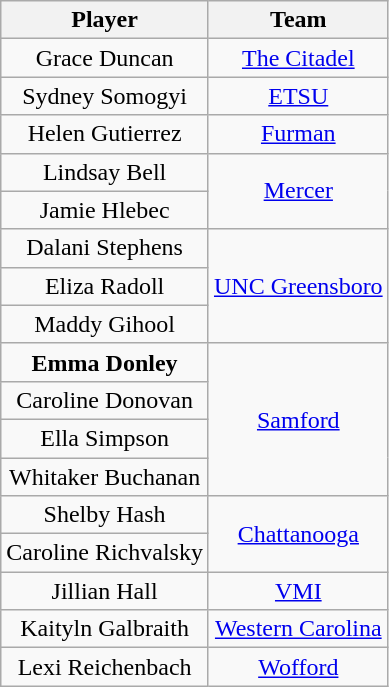<table class="wikitable" style="text-align: center;">
<tr>
<th>Player</th>
<th>Team</th>
</tr>
<tr>
<td>Grace Duncan</td>
<td><a href='#'>The Citadel</a></td>
</tr>
<tr>
<td>Sydney Somogyi</td>
<td><a href='#'>ETSU</a></td>
</tr>
<tr>
<td>Helen Gutierrez</td>
<td><a href='#'>Furman</a></td>
</tr>
<tr>
<td>Lindsay Bell</td>
<td rowspan=2><a href='#'>Mercer</a></td>
</tr>
<tr>
<td>Jamie Hlebec</td>
</tr>
<tr>
<td>Dalani Stephens</td>
<td rowspan=3><a href='#'>UNC Greensboro</a></td>
</tr>
<tr>
<td>Eliza Radoll</td>
</tr>
<tr>
<td>Maddy Gihool</td>
</tr>
<tr>
<td><strong>Emma Donley</strong></td>
<td rowspan=4><a href='#'>Samford</a></td>
</tr>
<tr>
<td>Caroline Donovan</td>
</tr>
<tr>
<td>Ella Simpson</td>
</tr>
<tr>
<td>Whitaker Buchanan</td>
</tr>
<tr>
<td>Shelby Hash</td>
<td rowspan=2><a href='#'>Chattanooga</a></td>
</tr>
<tr>
<td>Caroline Richvalsky</td>
</tr>
<tr>
<td>Jillian Hall</td>
<td><a href='#'>VMI</a></td>
</tr>
<tr>
<td>Kaityln Galbraith</td>
<td><a href='#'>Western Carolina</a></td>
</tr>
<tr>
<td>Lexi Reichenbach</td>
<td><a href='#'>Wofford</a></td>
</tr>
</table>
